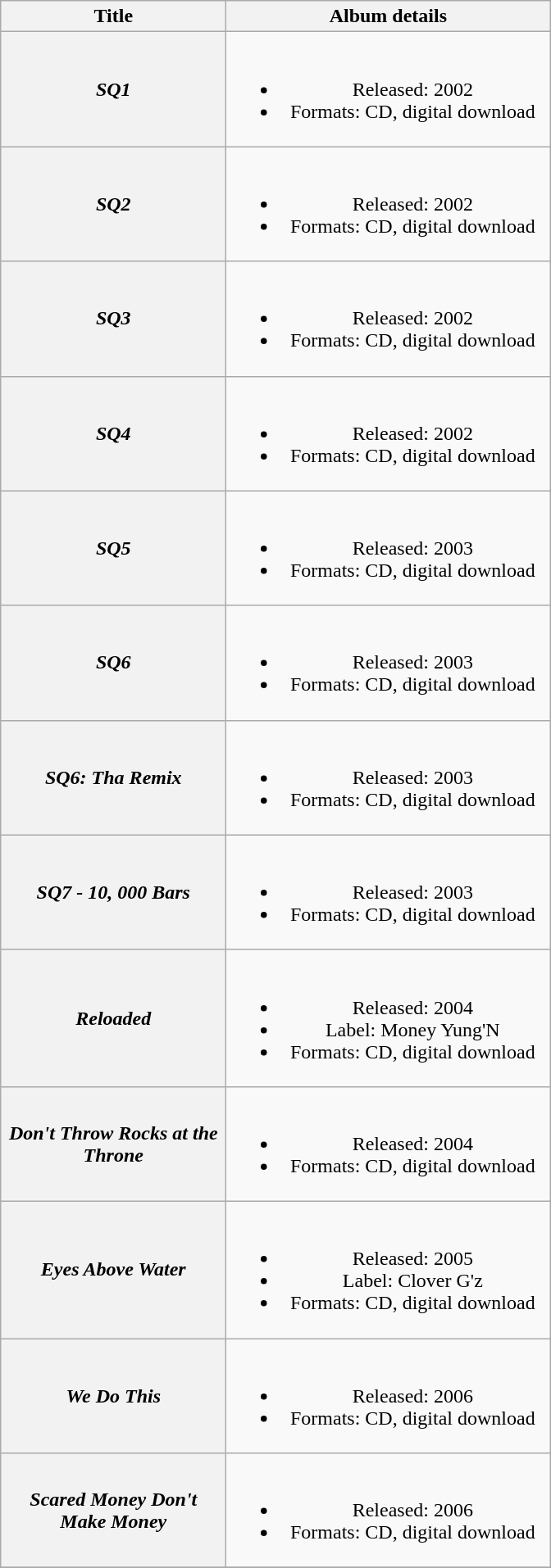<table class="wikitable plainrowheaders" style="text-align:center;">
<tr>
<th scope="col" style="width:11em;">Title</th>
<th scope="col" style="width:16em;">Album details</th>
</tr>
<tr>
<th scope="row"><em>SQ1</em></th>
<td><br><ul><li>Released: 2002</li><li>Formats: CD, digital download</li></ul></td>
</tr>
<tr>
<th scope="row"><em>SQ2</em></th>
<td><br><ul><li>Released: 2002</li><li>Formats: CD, digital download</li></ul></td>
</tr>
<tr>
<th scope="row"><em>SQ3</em></th>
<td><br><ul><li>Released: 2002</li><li>Formats: CD, digital download</li></ul></td>
</tr>
<tr>
<th scope="row"><em>SQ4</em></th>
<td><br><ul><li>Released: 2002</li><li>Formats: CD, digital download</li></ul></td>
</tr>
<tr>
<th scope="row"><em>SQ5</em></th>
<td><br><ul><li>Released: 2003</li><li>Formats: CD, digital download</li></ul></td>
</tr>
<tr>
<th scope="row"><em>SQ6</em></th>
<td><br><ul><li>Released: 2003</li><li>Formats: CD, digital download</li></ul></td>
</tr>
<tr>
<th scope="row"><em>SQ6: Tha Remix</em></th>
<td><br><ul><li>Released: 2003</li><li>Formats: CD, digital download</li></ul></td>
</tr>
<tr>
<th scope="row"><em>SQ7 - 10, 000 Bars</em></th>
<td><br><ul><li>Released: 2003</li><li>Formats: CD, digital download</li></ul></td>
</tr>
<tr>
<th scope="row"><em>Reloaded</em></th>
<td><br><ul><li>Released: 2004</li><li>Label: Money Yung'N</li><li>Formats: CD, digital download</li></ul></td>
</tr>
<tr>
<th scope="row"><em>Don't Throw Rocks at the Throne</em><br></th>
<td><br><ul><li>Released: 2004</li><li>Formats: CD, digital download</li></ul></td>
</tr>
<tr>
<th scope="row"><em>Eyes Above Water</em></th>
<td><br><ul><li>Released: 2005</li><li>Label: Clover G'z</li><li>Formats: CD, digital download</li></ul></td>
</tr>
<tr>
<th scope="row"><em>We Do This</em></th>
<td><br><ul><li>Released: 2006</li><li>Formats: CD, digital download</li></ul></td>
</tr>
<tr>
<th scope="row"><em>Scared Money Don't Make Money</em><br></th>
<td><br><ul><li>Released: 2006</li><li>Formats: CD, digital download</li></ul></td>
</tr>
<tr>
</tr>
</table>
